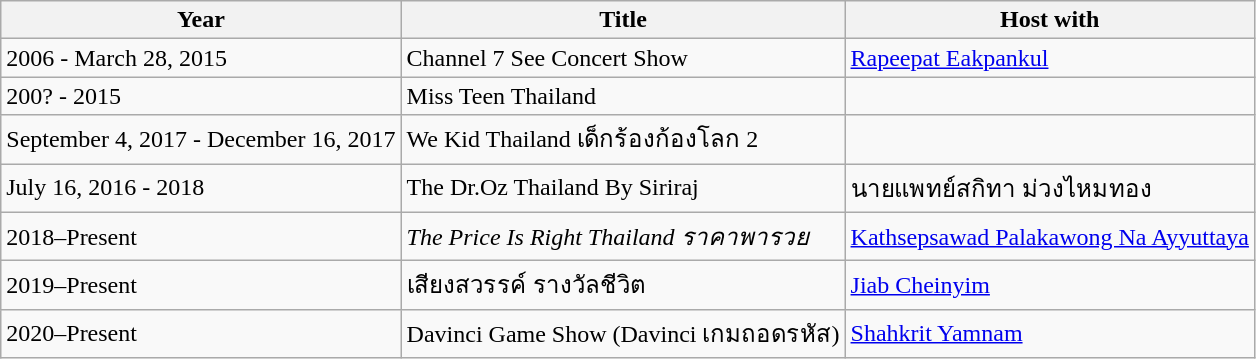<table class="wikitable">
<tr>
<th>Year</th>
<th>Title</th>
<th>Host with</th>
</tr>
<tr>
<td>2006 - March 28, 2015</td>
<td>Channel 7 See Concert Show</td>
<td><a href='#'>Rapeepat Eakpankul</a></td>
</tr>
<tr>
<td>200? - 2015</td>
<td>Miss Teen Thailand</td>
<td></td>
</tr>
<tr>
<td>September 4, 2017 - December 16, 2017</td>
<td>We Kid Thailand เด็กร้องก้องโลก 2</td>
<td></td>
</tr>
<tr>
<td>July 16, 2016 - 2018</td>
<td>The Dr.Oz Thailand By Siriraj</td>
<td>นายแพทย์สกิทา ม่วงไหมทอง</td>
</tr>
<tr>
<td>2018–Present</td>
<td><em>The Price Is Right Thailand ราคาพารวย</em></td>
<td><a href='#'>Kathsepsawad Palakawong Na Ayyuttaya</a></td>
</tr>
<tr>
<td>2019–Present</td>
<td>เสียงสวรรค์ รางวัลชีวิต</td>
<td><a href='#'>Jiab Cheinyim</a></td>
</tr>
<tr>
<td>2020–Present</td>
<td>Davinci Game Show (Davinci เกมถอดรหัส)</td>
<td><a href='#'>Shahkrit Yamnam</a></td>
</tr>
</table>
